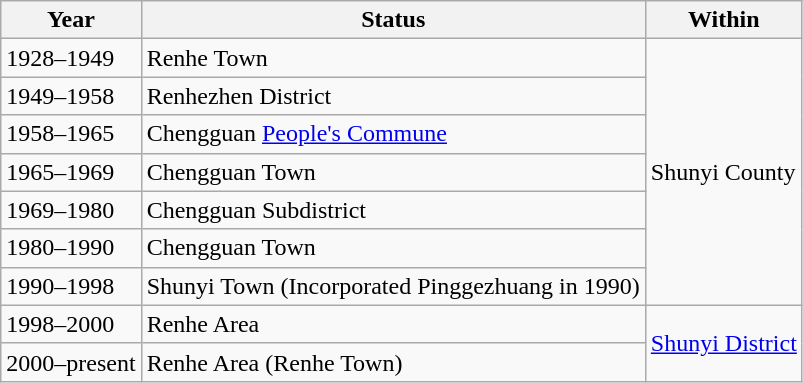<table class="wikitable">
<tr>
<th>Year</th>
<th>Status</th>
<th>Within</th>
</tr>
<tr>
<td>1928–1949</td>
<td>Renhe Town</td>
<td rowspan="7">Shunyi County</td>
</tr>
<tr>
<td>1949–1958</td>
<td>Renhezhen District</td>
</tr>
<tr>
<td>1958–1965</td>
<td>Chengguan <a href='#'>People's Commune</a></td>
</tr>
<tr>
<td>1965–1969</td>
<td>Chengguan Town</td>
</tr>
<tr>
<td>1969–1980</td>
<td>Chengguan Subdistrict</td>
</tr>
<tr>
<td>1980–1990</td>
<td>Chengguan Town</td>
</tr>
<tr>
<td>1990–1998</td>
<td>Shunyi Town (Incorporated Pinggezhuang in 1990)</td>
</tr>
<tr>
<td>1998–2000</td>
<td>Renhe Area</td>
<td rowspan="2"><a href='#'>Shunyi District</a></td>
</tr>
<tr>
<td>2000–present</td>
<td>Renhe Area (Renhe Town)</td>
</tr>
</table>
